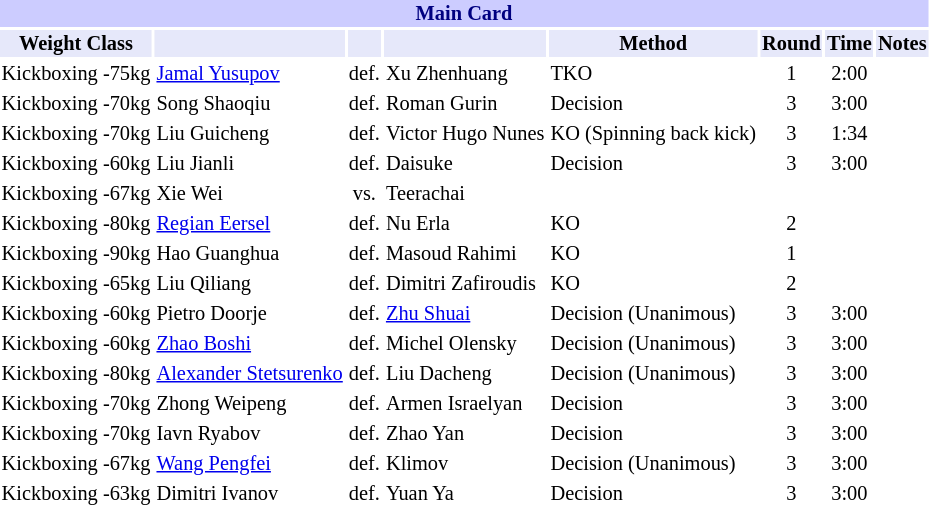<table class="toccolours" style="font-size: 85%;">
<tr>
<th colspan="8" style="background-color: #ccf; color: #000080; text-align: center;"><strong>Main Card</strong></th>
</tr>
<tr>
<th colspan="1" style="background-color: #E6E8FA; color: #000000; text-align: center;">Weight Class</th>
<th colspan="1" style="background-color: #E6E8FA; color: #000000; text-align: center;"></th>
<th colspan="1" style="background-color: #E6E8FA; color: #000000; text-align: center;"></th>
<th colspan="1" style="background-color: #E6E8FA; color: #000000; text-align: center;"></th>
<th colspan="1" style="background-color: #E6E8FA; color: #000000; text-align: center;">Method</th>
<th colspan="1" style="background-color: #E6E8FA; color: #000000; text-align: center;">Round</th>
<th colspan="1" style="background-color: #E6E8FA; color: #000000; text-align: center;">Time</th>
<th colspan="1" style="background-color: #E6E8FA; color: #000000; text-align: center;">Notes</th>
</tr>
<tr>
<td>Kickboxing -75kg</td>
<td> <a href='#'>Jamal Yusupov</a></td>
<td align=center>def.</td>
<td> Xu Zhenhuang</td>
<td>TKO</td>
<td align=center>1</td>
<td align=center>2:00</td>
</tr>
<tr>
<td>Kickboxing -70kg</td>
<td> Song Shaoqiu</td>
<td align=center>def.</td>
<td> Roman Gurin</td>
<td>Decision</td>
<td align=center>3</td>
<td align=center>3:00</td>
</tr>
<tr>
<td>Kickboxing -70kg</td>
<td> Liu Guicheng</td>
<td align=center>def.</td>
<td> Victor Hugo Nunes</td>
<td>KO (Spinning back kick)</td>
<td align=center>3</td>
<td align=center>1:34</td>
</tr>
<tr>
<td>Kickboxing -60kg</td>
<td> Liu Jianli</td>
<td align=center>def.</td>
<td> Daisuke</td>
<td>Decision</td>
<td align=center>3</td>
<td align=center>3:00</td>
</tr>
<tr>
<td>Kickboxing -67kg</td>
<td> Xie Wei</td>
<td align=center>vs.</td>
<td> Teerachai</td>
<td></td>
<td align=center></td>
<td align=center></td>
</tr>
<tr>
<td>Kickboxing -80kg</td>
<td> <a href='#'>Regian Eersel</a></td>
<td align=center>def.</td>
<td> Nu Erla</td>
<td>KO</td>
<td align=center>2</td>
<td align=center></td>
</tr>
<tr>
<td>Kickboxing -90kg</td>
<td> Hao Guanghua</td>
<td align=center>def.</td>
<td> Masoud Rahimi</td>
<td>KO</td>
<td align=center>1</td>
<td align=center></td>
</tr>
<tr>
<td>Kickboxing -65kg</td>
<td> Liu Qiliang</td>
<td align=center>def.</td>
<td> Dimitri Zafiroudis</td>
<td>KO</td>
<td align=center>2</td>
<td align=center></td>
</tr>
<tr>
<td>Kickboxing -60kg</td>
<td> Pietro Doorje</td>
<td align=center>def.</td>
<td> <a href='#'>Zhu Shuai</a></td>
<td>Decision (Unanimous)</td>
<td align=center>3</td>
<td align=center>3:00</td>
</tr>
<tr>
<td>Kickboxing -60kg</td>
<td> <a href='#'>Zhao Boshi</a></td>
<td align=center>def.</td>
<td> Michel Olensky</td>
<td>Decision (Unanimous)</td>
<td align=center>3</td>
<td align=center>3:00</td>
</tr>
<tr>
<td>Kickboxing -80kg</td>
<td> <a href='#'>Alexander Stetsurenko</a></td>
<td align=center>def.</td>
<td> Liu Dacheng</td>
<td>Decision (Unanimous)</td>
<td align=center>3</td>
<td align=center>3:00</td>
</tr>
<tr>
<td>Kickboxing -70kg</td>
<td> Zhong Weipeng</td>
<td align=center>def.</td>
<td> Armen Israelyan</td>
<td>Decision</td>
<td align=center>3</td>
<td align=center>3:00</td>
</tr>
<tr>
<td>Kickboxing -70kg</td>
<td> Iavn Ryabov</td>
<td align=center>def.</td>
<td> Zhao Yan</td>
<td>Decision</td>
<td align=center>3</td>
<td align=center>3:00</td>
</tr>
<tr>
<td>Kickboxing -67kg</td>
<td> <a href='#'>Wang Pengfei</a></td>
<td align=center>def.</td>
<td> Klimov</td>
<td>Decision (Unanimous)</td>
<td align=center>3</td>
<td align=center>3:00</td>
</tr>
<tr>
<td>Kickboxing -63kg</td>
<td> Dimitri Ivanov</td>
<td align=center>def.</td>
<td> Yuan Ya</td>
<td>Decision</td>
<td align=center>3</td>
<td align=center>3:00</td>
</tr>
</table>
